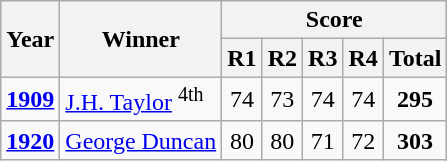<table class="wikitable" style="text-align:center">
<tr>
<th rowspan=2>Year</th>
<th rowspan=2>Winner</th>
<th colspan=5>Score</th>
</tr>
<tr>
<th>R1</th>
<th>R2</th>
<th>R3</th>
<th>R4</th>
<th>Total</th>
</tr>
<tr>
<td><strong><a href='#'>1909</a></strong></td>
<td align=left> <a href='#'>J.H. Taylor</a> <sup>4th</sup></td>
<td>74</td>
<td>73</td>
<td>74</td>
<td>74</td>
<td><strong>295</strong></td>
</tr>
<tr>
<td><strong><a href='#'>1920</a></strong></td>
<td align=left> <a href='#'>George Duncan</a></td>
<td>80</td>
<td>80</td>
<td>71</td>
<td>72</td>
<td><strong>303</strong></td>
</tr>
</table>
